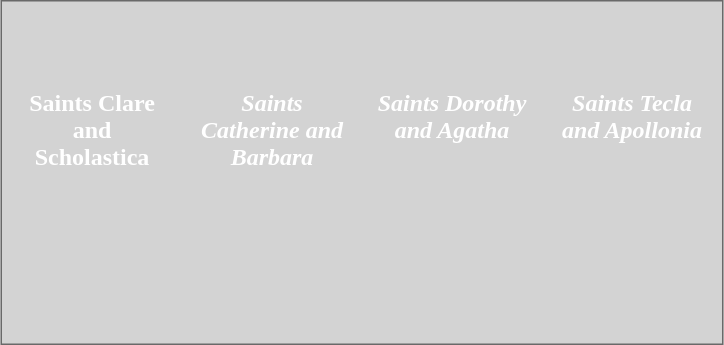<table style="background:lightgray; border:1px solid dimgray;color:white" border="0" height="230" align="center" valign="bottom" cellpadding=10px cellspacing=0px>
<tr align="center">
<td></td>
<td></td>
<td></td>
<td></td>
</tr>
<tr align="center" valign="top">
<td width="100"><strong> Saints Clare and Scholastica</strong></td>
<td width="100"><strong><em>Saints Catherine and Barbara</em></strong></td>
<td width="100"><strong><em>Saints Dorothy and Agatha</em></strong></td>
<td width="100"><strong><em>Saints Tecla and Apollonia</em></strong></td>
</tr>
</table>
